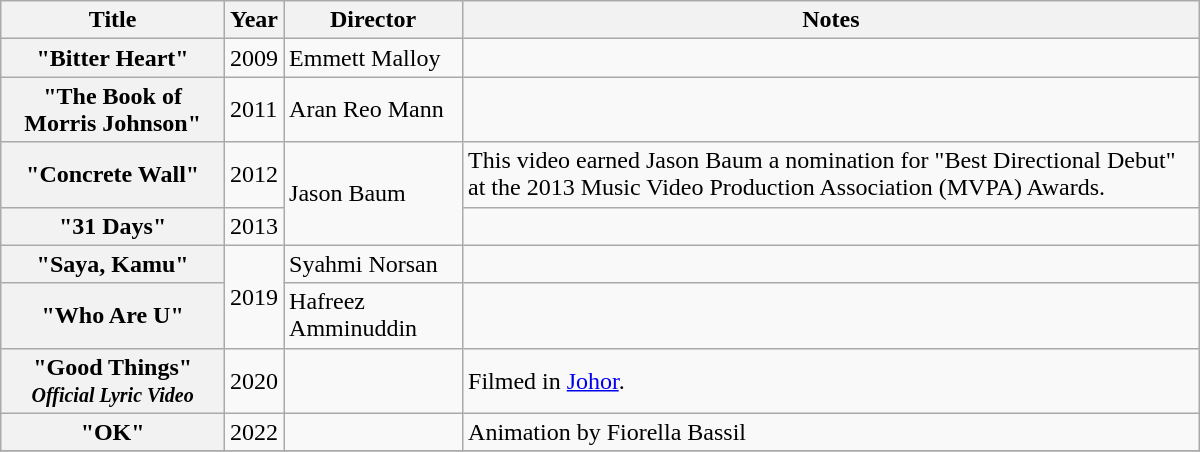<table class="wikitable plainrowheaders" width="800">
<tr>
<th scope="col">Title</th>
<th scope="col">Year</th>
<th scope="col">Director</th>
<th scope="col">Notes</th>
</tr>
<tr>
<th scope="row">"Bitter Heart"</th>
<td>2009</td>
<td>Emmett Malloy</td>
<td></td>
</tr>
<tr>
<th scope="row">"The Book of Morris Johnson"</th>
<td>2011</td>
<td>Aran Reo Mann</td>
<td></td>
</tr>
<tr>
<th scope="row">"Concrete Wall"</th>
<td>2012</td>
<td rowspan=2>Jason Baum</td>
<td>This video earned Jason Baum a nomination for "Best Directional Debut" at the 2013 Music Video Production Association (MVPA) Awards.</td>
</tr>
<tr>
<th scope="row">"31 Days"</th>
<td>2013</td>
<td></td>
</tr>
<tr>
<th scope="row">"Saya, Kamu"</th>
<td rowspan=2>2019</td>
<td>Syahmi Norsan</td>
</tr>
<tr>
<th scope="row">"Who Are U"</th>
<td>Hafreez Amminuddin</td>
<td></td>
</tr>
<tr>
<th scope="row">"Good Things"<br><small><em>Official Lyric Video</em></small></th>
<td>2020</td>
<td></td>
<td>Filmed in <a href='#'>Johor</a>.</td>
</tr>
<tr>
<th scope="row">"OK"</th>
<td>2022</td>
<td></td>
<td>Animation by Fiorella Bassil</td>
</tr>
<tr>
</tr>
</table>
